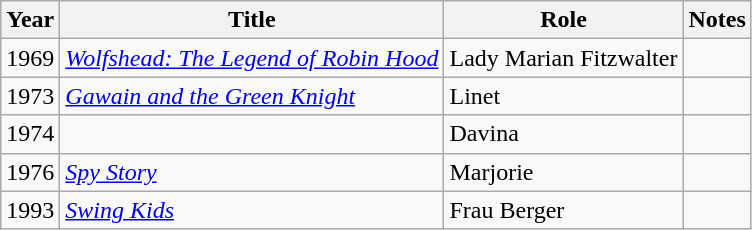<table class="wikitable sortable">
<tr>
<th>Year</th>
<th>Title</th>
<th>Role</th>
<th class="unsortable">Notes</th>
</tr>
<tr>
<td>1969</td>
<td><em><a href='#'>Wolfshead: The Legend of Robin Hood</a></em></td>
<td>Lady Marian Fitzwalter</td>
<td></td>
</tr>
<tr>
<td>1973</td>
<td><em><a href='#'>Gawain and the Green Knight</a></em></td>
<td>Linet</td>
<td></td>
</tr>
<tr>
<td>1974</td>
<td><em></em></td>
<td>Davina</td>
<td></td>
</tr>
<tr>
<td>1976</td>
<td><em><a href='#'>Spy Story</a></em></td>
<td>Marjorie</td>
<td></td>
</tr>
<tr>
<td>1993</td>
<td><em><a href='#'>Swing Kids</a></em></td>
<td>Frau Berger</td>
<td></td>
</tr>
</table>
